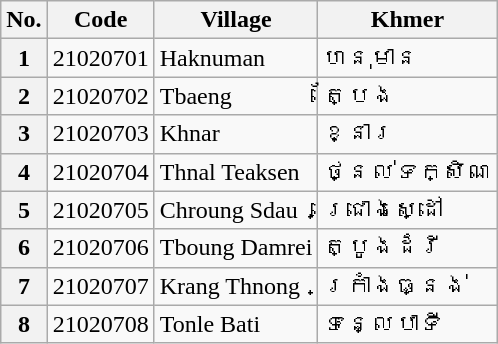<table class="wikitable sortable mw-collapsible">
<tr>
<th>No.</th>
<th>Code</th>
<th>Village</th>
<th>Khmer</th>
</tr>
<tr>
<th>1</th>
<td>21020701</td>
<td>Haknuman</td>
<td>ហនុមាន</td>
</tr>
<tr>
<th>2</th>
<td>21020702</td>
<td>Tbaeng</td>
<td>ត្បែង</td>
</tr>
<tr>
<th>3</th>
<td>21020703</td>
<td>Khnar</td>
<td>ខ្នារ</td>
</tr>
<tr>
<th>4</th>
<td>21020704</td>
<td>Thnal Teaksen</td>
<td>ថ្នល់ទក្សិណ</td>
</tr>
<tr>
<th>5</th>
<td>21020705</td>
<td>Chroung Sdau</td>
<td>ជ្រោងស្ដៅ</td>
</tr>
<tr>
<th>6</th>
<td>21020706</td>
<td>Tboung Damrei</td>
<td>ត្បូងដំរី</td>
</tr>
<tr>
<th>7</th>
<td>21020707</td>
<td>Krang Thnong</td>
<td>ក្រាំងធ្នង់</td>
</tr>
<tr>
<th>8</th>
<td>21020708</td>
<td>Tonle Bati</td>
<td>ទន្លេបាទី</td>
</tr>
</table>
